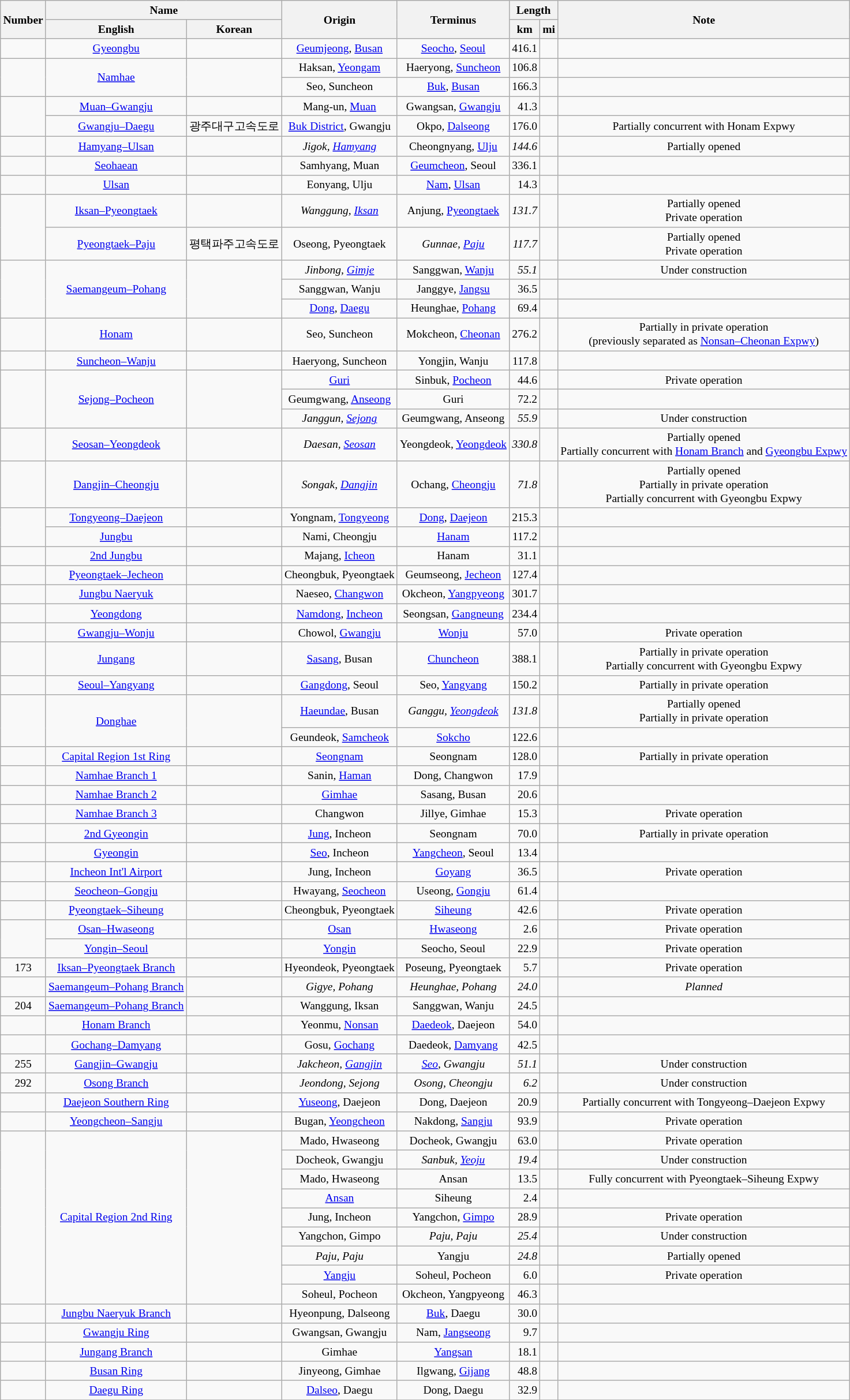<table class="wikitable" style="font-size: small; text-align: center;">
<tr>
<th rowspan="2">Number</th>
<th colspan="2">Name</th>
<th rowspan="2">Origin</th>
<th rowspan="2">Terminus</th>
<th colspan="2">Length</th>
<th rowspan="2">Note</th>
</tr>
<tr>
<th>English</th>
<th>Korean</th>
<th>km</th>
<th>mi</th>
</tr>
<tr>
<td></td>
<td><a href='#'>Gyeongbu</a></td>
<td></td>
<td><a href='#'>Geumjeong</a>, <a href='#'>Busan</a></td>
<td><a href='#'>Seocho</a>, <a href='#'>Seoul</a></td>
<td style="text-align: right;">416.1</td>
<td style="text-align: right;"></td>
<td></td>
</tr>
<tr>
<td rowspan="2"></td>
<td rowspan="2"><a href='#'>Namhae</a></td>
<td rowspan="2"></td>
<td>Haksan, <a href='#'>Yeongam</a></td>
<td>Haeryong, <a href='#'>Suncheon</a></td>
<td style="text-align: right;">106.8</td>
<td style="text-align: right;"></td>
<td></td>
</tr>
<tr>
<td>Seo, Suncheon</td>
<td><a href='#'>Buk</a>, <a href='#'>Busan</a></td>
<td style="text-align: right;">166.3</td>
<td style="text-align: right;"></td>
<td></td>
</tr>
<tr>
<td rowspan="2"></td>
<td><a href='#'>Muan–Gwangju</a></td>
<td></td>
<td>Mang-un, <a href='#'>Muan</a></td>
<td>Gwangsan, <a href='#'>Gwangju</a></td>
<td style="text-align: right;">41.3</td>
<td style="text-align: right;"></td>
<td></td>
</tr>
<tr>
<td><a href='#'>Gwangju–Daegu</a></td>
<td>광주대구고속도로</td>
<td><a href='#'>Buk District</a>, Gwangju</td>
<td>Okpo, <a href='#'>Dalseong</a></td>
<td style="text-align: right;">176.0</td>
<td style="text-align: right;"></td>
<td>Partially concurrent with Honam Expwy</td>
</tr>
<tr>
<td></td>
<td><a href='#'>Hamyang–Ulsan</a></td>
<td></td>
<td><em>Jigok, <a href='#'>Hamyang</a></em></td>
<td>Cheongnyang, <a href='#'>Ulju</a></td>
<td style="text-align: right;"><em>144.6</em></td>
<td style="text-align: right;"><em></em></td>
<td>Partially opened</td>
</tr>
<tr>
<td></td>
<td><a href='#'>Seohaean</a></td>
<td></td>
<td>Samhyang, Muan</td>
<td><a href='#'>Geumcheon</a>, Seoul</td>
<td style="text-align: right;">336.1</td>
<td style="text-align: right;"></td>
<td></td>
</tr>
<tr>
<td></td>
<td><a href='#'>Ulsan</a></td>
<td></td>
<td>Eonyang, Ulju</td>
<td><a href='#'>Nam</a>, <a href='#'>Ulsan</a></td>
<td style="text-align: right;">14.3</td>
<td style="text-align: right;"></td>
<td></td>
</tr>
<tr>
<td rowspan="2"></td>
<td><a href='#'>Iksan–Pyeongtaek</a></td>
<td></td>
<td><em>Wanggung, <a href='#'>Iksan</a></em></td>
<td>Anjung, <a href='#'>Pyeongtaek</a></td>
<td style="text-align: right;"><em>131.7</em></td>
<td style="text-align: right;"><em></em></td>
<td>Partially opened<br>Private operation</td>
</tr>
<tr>
<td><a href='#'>Pyeongtaek–Paju</a></td>
<td>평택파주고속도로</td>
<td>Oseong, Pyeongtaek</td>
<td><em>Gunnae, <a href='#'>Paju</a></em></td>
<td style="text-align: right;"><em>117.7</em></td>
<td style="text-align: right;"><em></em></td>
<td>Partially opened<br>Private operation</td>
</tr>
<tr>
<td rowspan="3"></td>
<td rowspan="3"><a href='#'>Saemangeum–Pohang</a></td>
<td rowspan="3"></td>
<td><em>Jinbong, <a href='#'>Gimje</a></em></td>
<td>Sanggwan, <a href='#'>Wanju</a></td>
<td style="text-align: right;"><em>55.1</em></td>
<td style="text-align: right;"><em></em></td>
<td>Under construction</td>
</tr>
<tr>
<td>Sanggwan, Wanju</td>
<td>Janggye, <a href='#'>Jangsu</a></td>
<td style="text-align: right;">36.5</td>
<td style="text-align: right;"></td>
<td></td>
</tr>
<tr>
<td><a href='#'>Dong</a>, <a href='#'>Daegu</a></td>
<td>Heunghae, <a href='#'>Pohang</a></td>
<td style="text-align: right;">69.4</td>
<td style="text-align: right;"></td>
<td></td>
</tr>
<tr>
<td></td>
<td><a href='#'>Honam</a></td>
<td></td>
<td>Seo, Suncheon</td>
<td>Mokcheon, <a href='#'>Cheonan</a></td>
<td style="text-align: right;">276.2</td>
<td style="text-align: right;"></td>
<td>Partially in private operation<br>(previously separated as <a href='#'>Nonsan–Cheonan Expwy</a>)</td>
</tr>
<tr>
<td></td>
<td><a href='#'>Suncheon–Wanju</a></td>
<td></td>
<td>Haeryong, Suncheon</td>
<td>Yongjin, Wanju</td>
<td style="text-align: right;">117.8</td>
<td style="text-align: right;"></td>
<td></td>
</tr>
<tr>
<td rowspan="3"></td>
<td rowspan="3"><a href='#'>Sejong–Pocheon</a></td>
<td rowspan="3"></td>
<td><a href='#'>Guri</a></td>
<td>Sinbuk, <a href='#'>Pocheon</a></td>
<td style="text-align: right;">44.6</td>
<td style="text-align: right;"></td>
<td>Private operation</td>
</tr>
<tr>
<td>Geumgwang, <a href='#'>Anseong</a></td>
<td>Guri</td>
<td style="text-align: right;">72.2</td>
<td style="text-align: right;"></td>
<td></td>
</tr>
<tr>
<td><em>Janggun, <a href='#'>Sejong</a></em></td>
<td>Geumgwang, Anseong</td>
<td style="text-align: right;"><em>55.9</em></td>
<td style="text-align: right;"><em></em></td>
<td>Under construction</td>
</tr>
<tr>
<td></td>
<td><a href='#'>Seosan–Yeongdeok</a></td>
<td></td>
<td><em>Daesan, <a href='#'>Seosan</a></em></td>
<td>Yeongdeok, <a href='#'>Yeongdeok</a></td>
<td style="text-align: right;"><em>330.8</em></td>
<td style="text-align: right;"><em></em></td>
<td>Partially opened<br>Partially concurrent with <a href='#'>Honam Branch</a> and <a href='#'>Gyeongbu Expwy</a></td>
</tr>
<tr>
<td></td>
<td><a href='#'>Dangjin–Cheongju</a></td>
<td></td>
<td><em>Songak, <a href='#'>Dangjin</a></em></td>
<td>Ochang, <a href='#'>Cheongju</a></td>
<td style="text-align: right;"><em>71.8</em></td>
<td style="text-align: right;"><em></em></td>
<td>Partially opened<br>Partially in private operation<br>Partially concurrent with Gyeongbu Expwy</td>
</tr>
<tr>
<td rowspan="2"></td>
<td><a href='#'>Tongyeong–Daejeon</a></td>
<td></td>
<td>Yongnam, <a href='#'>Tongyeong</a></td>
<td><a href='#'>Dong</a>, <a href='#'>Daejeon</a></td>
<td style="text-align: right;">215.3</td>
<td style="text-align: right;"></td>
<td></td>
</tr>
<tr>
<td><a href='#'>Jungbu</a></td>
<td></td>
<td>Nami, Cheongju</td>
<td><a href='#'>Hanam</a></td>
<td style="text-align: right;">117.2</td>
<td style="text-align: right;"></td>
<td></td>
</tr>
<tr>
<td></td>
<td><a href='#'>2nd Jungbu</a></td>
<td></td>
<td>Majang, <a href='#'>Icheon</a></td>
<td>Hanam</td>
<td style="text-align: right;">31.1</td>
<td style="text-align: right;"></td>
<td></td>
</tr>
<tr>
<td></td>
<td><a href='#'>Pyeongtaek–Jecheon</a></td>
<td></td>
<td>Cheongbuk, Pyeongtaek</td>
<td>Geumseong, <a href='#'>Jecheon</a></td>
<td style="text-align: right;">127.4</td>
<td style="text-align: right;"></td>
<td></td>
</tr>
<tr>
<td></td>
<td><a href='#'>Jungbu Naeryuk</a></td>
<td></td>
<td>Naeseo, <a href='#'>Changwon</a></td>
<td>Okcheon, <a href='#'>Yangpyeong</a></td>
<td style="text-align: right;">301.7</td>
<td style="text-align: right;"></td>
<td></td>
</tr>
<tr>
<td></td>
<td><a href='#'>Yeongdong</a></td>
<td></td>
<td><a href='#'>Namdong</a>, <a href='#'>Incheon</a></td>
<td>Seongsan, <a href='#'>Gangneung</a></td>
<td style="text-align: right;">234.4</td>
<td style="text-align: right;"></td>
<td></td>
</tr>
<tr>
<td></td>
<td><a href='#'>Gwangju–Wonju</a></td>
<td></td>
<td>Chowol, <a href='#'>Gwangju</a></td>
<td><a href='#'>Wonju</a></td>
<td style="text-align: right;">57.0</td>
<td style="text-align: right;"></td>
<td>Private operation</td>
</tr>
<tr>
<td></td>
<td><a href='#'>Jungang</a></td>
<td></td>
<td><a href='#'>Sasang</a>, Busan</td>
<td><a href='#'>Chuncheon</a></td>
<td style="text-align: right;">388.1</td>
<td style="text-align: right;"></td>
<td>Partially in private operation<br>Partially concurrent with Gyeongbu Expwy</td>
</tr>
<tr>
<td></td>
<td><a href='#'>Seoul–Yangyang</a></td>
<td></td>
<td><a href='#'>Gangdong</a>, Seoul</td>
<td>Seo, <a href='#'>Yangyang</a></td>
<td style="text-align: right;">150.2</td>
<td style="text-align: right;"></td>
<td>Partially in private operation</td>
</tr>
<tr>
<td rowspan="2"></td>
<td rowspan="2"><a href='#'>Donghae</a></td>
<td rowspan="2"></td>
<td><a href='#'>Haeundae</a>, Busan</td>
<td><em>Ganggu, <a href='#'>Yeongdeok</a></em></td>
<td style="text-align: right;"><em>131.8</em></td>
<td style="text-align: right;"><em></em></td>
<td>Partially opened<br>Partially in private operation</td>
</tr>
<tr>
<td>Geundeok, <a href='#'>Samcheok</a></td>
<td><a href='#'>Sokcho</a></td>
<td style="text-align: right;">122.6</td>
<td style="text-align: right;"></td>
<td></td>
</tr>
<tr>
<td></td>
<td><a href='#'>Capital Region 1st Ring</a></td>
<td></td>
<td><a href='#'>Seongnam</a></td>
<td>Seongnam</td>
<td style="text-align: right;">128.0</td>
<td style="text-align: right;"></td>
<td>Partially in private operation</td>
</tr>
<tr>
<td></td>
<td><a href='#'>Namhae Branch 1</a></td>
<td></td>
<td>Sanin, <a href='#'>Haman</a></td>
<td>Dong, Changwon</td>
<td style="text-align: right;">17.9</td>
<td style="text-align: right;"></td>
<td></td>
</tr>
<tr>
<td></td>
<td><a href='#'>Namhae Branch 2</a></td>
<td></td>
<td><a href='#'>Gimhae</a></td>
<td>Sasang, Busan</td>
<td style="text-align: right;">20.6</td>
<td style="text-align: right;"></td>
<td></td>
</tr>
<tr>
<td></td>
<td><a href='#'>Namhae Branch 3</a></td>
<td></td>
<td>Changwon</td>
<td>Jillye, Gimhae</td>
<td style="text-align: right;">15.3</td>
<td style="text-align: right;"></td>
<td>Private operation</td>
</tr>
<tr>
<td></td>
<td><a href='#'>2nd Gyeongin</a></td>
<td></td>
<td><a href='#'>Jung</a>, Incheon</td>
<td>Seongnam</td>
<td style="text-align: right;">70.0</td>
<td style="text-align: right;"></td>
<td>Partially in private operation</td>
</tr>
<tr>
<td></td>
<td><a href='#'>Gyeongin</a></td>
<td></td>
<td><a href='#'>Seo</a>, Incheon</td>
<td><a href='#'>Yangcheon</a>, Seoul</td>
<td style="text-align: right;">13.4</td>
<td style="text-align: right;"></td>
<td></td>
</tr>
<tr>
<td></td>
<td><a href='#'>Incheon Int'l Airport</a></td>
<td></td>
<td>Jung, Incheon</td>
<td><a href='#'>Goyang</a></td>
<td style="text-align: right;">36.5</td>
<td style="text-align: right;"></td>
<td>Private operation</td>
</tr>
<tr>
<td></td>
<td><a href='#'>Seocheon–Gongju</a></td>
<td></td>
<td>Hwayang, <a href='#'>Seocheon</a></td>
<td>Useong, <a href='#'>Gongju</a></td>
<td style="text-align: right;">61.4</td>
<td style="text-align: right;"></td>
<td></td>
</tr>
<tr>
<td></td>
<td><a href='#'>Pyeongtaek–Siheung</a></td>
<td></td>
<td>Cheongbuk, Pyeongtaek</td>
<td><a href='#'>Siheung</a></td>
<td style="text-align: right;">42.6</td>
<td style="text-align: right;"></td>
<td>Private operation</td>
</tr>
<tr>
<td rowspan="2"></td>
<td><a href='#'>Osan–Hwaseong</a></td>
<td></td>
<td><a href='#'>Osan</a></td>
<td><a href='#'>Hwaseong</a></td>
<td style="text-align: right;">2.6</td>
<td style="text-align: right;"></td>
<td>Private operation</td>
</tr>
<tr>
<td><a href='#'>Yongin–Seoul</a></td>
<td></td>
<td><a href='#'>Yongin</a></td>
<td>Seocho, Seoul</td>
<td style="text-align: right;">22.9</td>
<td style="text-align: right;"></td>
<td>Private operation</td>
</tr>
<tr>
<td>173</td>
<td><a href='#'>Iksan–Pyeongtaek Branch</a></td>
<td></td>
<td>Hyeondeok, Pyeongtaek</td>
<td>Poseung, Pyeongtaek</td>
<td style="text-align: right;">5.7</td>
<td style="text-align: right;"></td>
<td>Private operation</td>
</tr>
<tr>
<td></td>
<td><a href='#'>Saemangeum–Pohang Branch</a></td>
<td></td>
<td><em>Gigye, Pohang</em></td>
<td><em>Heunghae, Pohang</em></td>
<td style="text-align: right;"><em>24.0</em></td>
<td style="text-align: right;"><em></em></td>
<td><em>Planned</em></td>
</tr>
<tr>
<td>204</td>
<td><a href='#'>Saemangeum–Pohang Branch</a></td>
<td></td>
<td>Wanggung, Iksan</td>
<td>Sanggwan, Wanju</td>
<td style="text-align: right;">24.5</td>
<td style="text-align: right;"></td>
<td></td>
</tr>
<tr>
<td></td>
<td><a href='#'>Honam Branch</a></td>
<td></td>
<td>Yeonmu, <a href='#'>Nonsan</a></td>
<td><a href='#'>Daedeok</a>, Daejeon</td>
<td style="text-align: right;">54.0</td>
<td style="text-align: right;"></td>
<td></td>
</tr>
<tr>
<td></td>
<td><a href='#'>Gochang–Damyang</a></td>
<td></td>
<td>Gosu, <a href='#'>Gochang</a></td>
<td>Daedeok, <a href='#'>Damyang</a></td>
<td style="text-align: right;">42.5</td>
<td style="text-align: right;"></td>
<td></td>
</tr>
<tr>
<td>255</td>
<td><a href='#'>Gangjin–Gwangju</a></td>
<td></td>
<td><em>Jakcheon, <a href='#'>Gangjin</a></em></td>
<td><em><a href='#'>Seo</a>, Gwangju</em></td>
<td style="text-align: right;"><em>51.1</em></td>
<td style="text-align: right;"><em></em></td>
<td>Under construction</td>
</tr>
<tr>
<td>292</td>
<td><a href='#'>Osong Branch</a></td>
<td></td>
<td><em>Jeondong, Sejong</em></td>
<td><em>Osong, Cheongju</em></td>
<td style="text-align: right;"><em>6.2</em></td>
<td style="text-align: right;"><em></em></td>
<td>Under construction</td>
</tr>
<tr>
<td></td>
<td><a href='#'>Daejeon Southern Ring</a></td>
<td></td>
<td><a href='#'>Yuseong</a>, Daejeon</td>
<td>Dong, Daejeon</td>
<td style="text-align: right;">20.9</td>
<td style="text-align: right;"></td>
<td>Partially concurrent with Tongyeong–Daejeon Expwy</td>
</tr>
<tr>
<td></td>
<td><a href='#'>Yeongcheon–Sangju</a></td>
<td></td>
<td>Bugan, <a href='#'>Yeongcheon</a></td>
<td>Nakdong, <a href='#'>Sangju</a></td>
<td style="text-align: right;">93.9</td>
<td style="text-align: right;"></td>
<td>Private operation</td>
</tr>
<tr>
<td rowspan="9"></td>
<td rowspan="9"><a href='#'>Capital Region 2nd Ring</a></td>
<td rowspan="9"></td>
<td>Mado, Hwaseong</td>
<td>Docheok, Gwangju</td>
<td style="text-align: right;">63.0</td>
<td style="text-align: right;"></td>
<td>Private operation</td>
</tr>
<tr>
<td>Docheok, Gwangju</td>
<td><em>Sanbuk, <a href='#'>Yeoju</a></em></td>
<td style="text-align: right;"><em>19.4</em></td>
<td style="text-align: right;"><em></em></td>
<td>Under construction</td>
</tr>
<tr>
<td>Mado, Hwaseong</td>
<td>Ansan</td>
<td style="text-align: right;">13.5</td>
<td style="text-align: right;"></td>
<td>Fully concurrent with Pyeongtaek–Siheung Expwy</td>
</tr>
<tr>
<td><a href='#'>Ansan</a></td>
<td>Siheung</td>
<td style="text-align: right;">2.4</td>
<td style="text-align: right;"></td>
<td></td>
</tr>
<tr>
<td>Jung, Incheon</td>
<td>Yangchon, <a href='#'>Gimpo</a></td>
<td style="text-align: right;">28.9</td>
<td style="text-align: right;"></td>
<td>Private operation</td>
</tr>
<tr>
<td>Yangchon, Gimpo</td>
<td><em>Paju, Paju</em></td>
<td style="text-align: right;"><em>25.4</em></td>
<td style="text-align: right;"><em></em></td>
<td>Under construction</td>
</tr>
<tr>
<td><em>Paju, Paju</em></td>
<td>Yangju</td>
<td style="text-align: right;"><em>24.8</em></td>
<td style="text-align: right;"><em></em></td>
<td>Partially opened</td>
</tr>
<tr>
<td><a href='#'>Yangju</a></td>
<td>Soheul, Pocheon</td>
<td style="text-align: right;">6.0</td>
<td style="text-align: right;"></td>
<td>Private operation</td>
</tr>
<tr>
<td>Soheul, Pocheon</td>
<td>Okcheon, Yangpyeong</td>
<td style="text-align: right;">46.3</td>
<td style="text-align: right;"></td>
<td></td>
</tr>
<tr>
<td></td>
<td><a href='#'>Jungbu Naeryuk Branch</a></td>
<td></td>
<td>Hyeonpung, Dalseong</td>
<td><a href='#'>Buk</a>, Daegu</td>
<td style="text-align: right;">30.0</td>
<td style="text-align: right;"></td>
<td></td>
</tr>
<tr>
<td></td>
<td><a href='#'>Gwangju Ring</a></td>
<td></td>
<td>Gwangsan, Gwangju</td>
<td>Nam, <a href='#'>Jangseong</a></td>
<td style="text-align: right;">9.7</td>
<td style="text-align: right;"></td>
<td></td>
</tr>
<tr>
<td></td>
<td><a href='#'>Jungang Branch</a></td>
<td></td>
<td>Gimhae</td>
<td><a href='#'>Yangsan</a></td>
<td style="text-align: right;">18.1</td>
<td style="text-align: right;"></td>
<td></td>
</tr>
<tr>
<td></td>
<td><a href='#'>Busan Ring</a></td>
<td></td>
<td>Jinyeong, Gimhae</td>
<td>Ilgwang, <a href='#'>Gijang</a></td>
<td style="text-align: right;">48.8</td>
<td style="text-align: right;"></td>
<td></td>
</tr>
<tr>
<td></td>
<td><a href='#'>Daegu Ring</a></td>
<td></td>
<td><a href='#'>Dalseo</a>, Daegu</td>
<td>Dong, Daegu</td>
<td style="text-align: right;">32.9</td>
<td style="text-align: right;"></td>
<td></td>
</tr>
<tr>
</tr>
</table>
